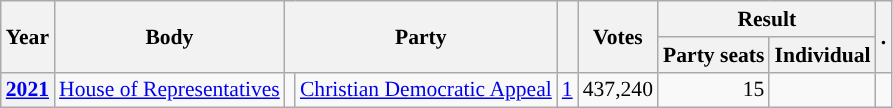<table class="wikitable plainrowheaders sortable" border=2 cellpadding=4 cellspacing=0 style="border: 1px #aaa solid; font-size: 90%; text-align:center;">
<tr>
<th scope="col" rowspan=2>Year</th>
<th scope="col" rowspan=2>Body</th>
<th scope="col" colspan=2 rowspan=2>Party</th>
<th scope="col" rowspan=2></th>
<th scope="col" rowspan=2>Votes</th>
<th scope="colgroup" colspan=2>Result</th>
<th scope="col" rowspan=2 class="unsortable">.</th>
</tr>
<tr>
<th scope="col">Party seats</th>
<th scope="col">Individual</th>
</tr>
<tr>
<th scope="row"><a href='#'>2021</a></th>
<td><a href='#'>House of Representatives</a></td>
<td style="background-color:"></td>
<td><a href='#'>Christian Democratic Appeal</a></td>
<td style=text-align:right><a href='#'>1</a></td>
<td style=text-align:right>437,240</td>
<td style=text-align:right>15</td>
<td></td>
<td></td>
</tr>
</table>
